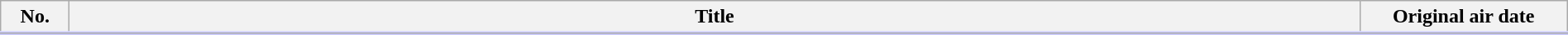<table class="wikitable" style="width:100%; margin:auto; background:#FFF;">
<tr style="border-bottom: 3px solid #CCF">
<th style="width:3em;">No.</th>
<th>Title</th>
<th style="width:10em;">Original air date</th>
</tr>
<tr>
</tr>
</table>
